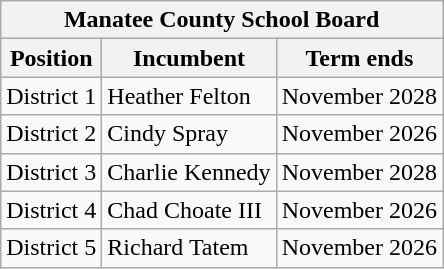<table class=wikitable>
<tr>
<th colspan = 3>Manatee County School Board</th>
</tr>
<tr>
<th>Position</th>
<th>Incumbent</th>
<th>Term ends</th>
</tr>
<tr>
<td>District 1</td>
<td>Heather Felton</td>
<td>November 2028</td>
</tr>
<tr>
<td>District 2</td>
<td>Cindy Spray</td>
<td>November 2026</td>
</tr>
<tr>
<td>District 3</td>
<td>Charlie Kennedy</td>
<td>November 2028</td>
</tr>
<tr>
<td>District 4</td>
<td>Chad Choate III</td>
<td>November 2026</td>
</tr>
<tr>
<td>District 5</td>
<td>Richard Tatem</td>
<td>November 2026</td>
</tr>
</table>
